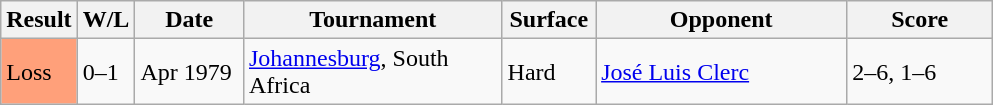<table class="sortable wikitable">
<tr>
<th style="width:40px">Result</th>
<th style="width:30px" class="unsortable">W/L</th>
<th style="width:65px">Date</th>
<th style="width:165px">Tournament</th>
<th style="width:55px">Surface</th>
<th style="width:160px">Opponent</th>
<th style="width:90px" class="unsortable">Score</th>
</tr>
<tr>
<td style="background:#ffa07a;">Loss</td>
<td>0–1</td>
<td>Apr 1979</td>
<td><a href='#'>Johannesburg</a>, South Africa</td>
<td>Hard</td>
<td> <a href='#'>José Luis Clerc</a></td>
<td>2–6, 1–6</td>
</tr>
</table>
